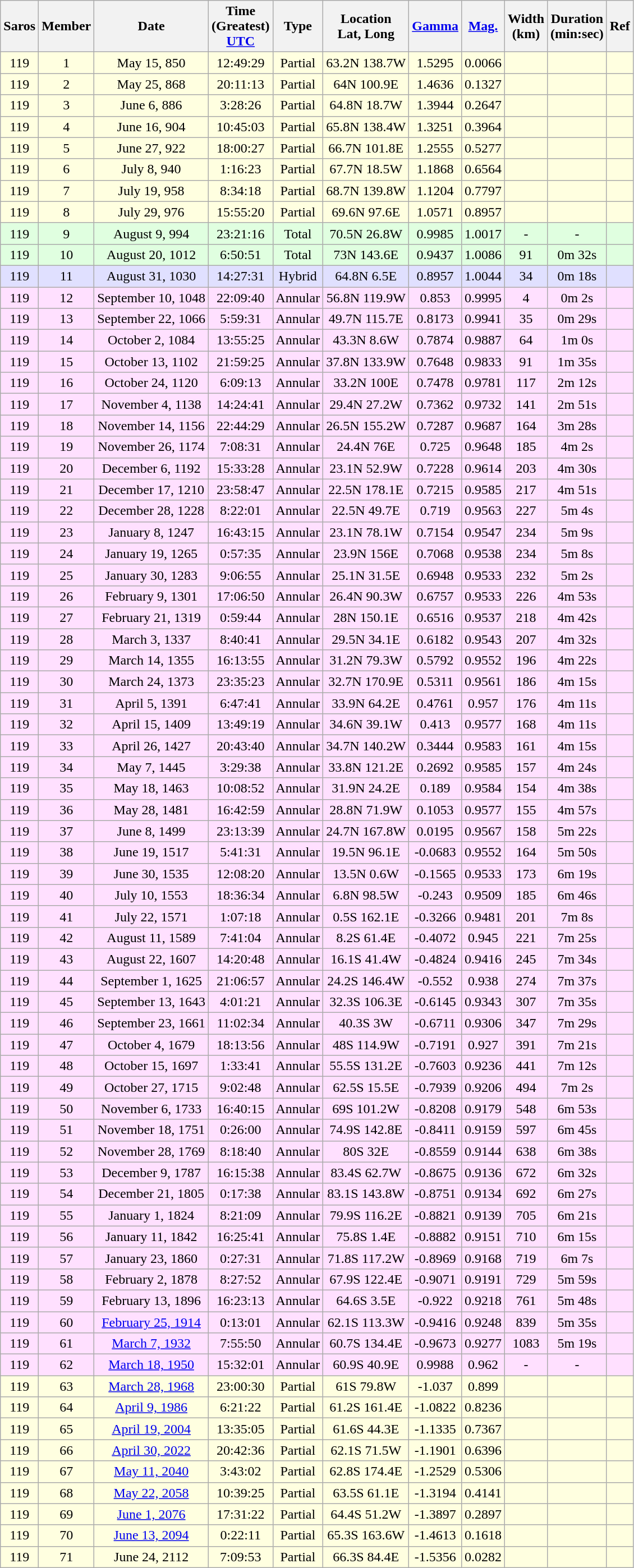<table class=wikitable>
<tr align=center>
<th>Saros</th>
<th>Member</th>
<th>Date</th>
<th>Time<br>(Greatest)<br><a href='#'>UTC</a></th>
<th>Type</th>
<th>Location<br>Lat, Long</th>
<th><a href='#'>Gamma</a></th>
<th><a href='#'>Mag.</a></th>
<th>Width<br>(km)</th>
<th>Duration<br>(min:sec)</th>
<th>Ref</th>
</tr>
<tr align=center bgcolor=#ffffe0>
<td>119</td>
<td>1</td>
<td>May 15, 850</td>
<td>12:49:29</td>
<td>Partial</td>
<td>63.2N 138.7W</td>
<td>1.5295</td>
<td>0.0066</td>
<td></td>
<td></td>
<td></td>
</tr>
<tr align=center bgcolor=#ffffe0>
<td>119</td>
<td>2</td>
<td>May 25, 868</td>
<td>20:11:13</td>
<td>Partial</td>
<td>64N 100.9E</td>
<td>1.4636</td>
<td>0.1327</td>
<td></td>
<td></td>
<td></td>
</tr>
<tr align=center bgcolor=#ffffe0>
<td>119</td>
<td>3</td>
<td>June 6, 886</td>
<td>3:28:26</td>
<td>Partial</td>
<td>64.8N 18.7W</td>
<td>1.3944</td>
<td>0.2647</td>
<td></td>
<td></td>
<td></td>
</tr>
<tr align=center bgcolor=#ffffe0>
<td>119</td>
<td>4</td>
<td>June 16, 904</td>
<td>10:45:03</td>
<td>Partial</td>
<td>65.8N 138.4W</td>
<td>1.3251</td>
<td>0.3964</td>
<td></td>
<td></td>
<td></td>
</tr>
<tr align=center bgcolor=#ffffe0>
<td>119</td>
<td>5</td>
<td>June 27, 922</td>
<td>18:00:27</td>
<td>Partial</td>
<td>66.7N 101.8E</td>
<td>1.2555</td>
<td>0.5277</td>
<td></td>
<td></td>
<td></td>
</tr>
<tr align=center bgcolor=#ffffe0>
<td>119</td>
<td>6</td>
<td>July 8, 940</td>
<td>1:16:23</td>
<td>Partial</td>
<td>67.7N 18.5W</td>
<td>1.1868</td>
<td>0.6564</td>
<td></td>
<td></td>
<td></td>
</tr>
<tr align=center bgcolor=#ffffe0>
<td>119</td>
<td>7</td>
<td>July 19, 958</td>
<td>8:34:18</td>
<td>Partial</td>
<td>68.7N 139.8W</td>
<td>1.1204</td>
<td>0.7797</td>
<td></td>
<td></td>
<td></td>
</tr>
<tr align=center bgcolor=#ffffe0>
<td>119</td>
<td>8</td>
<td>July 29, 976</td>
<td>15:55:20</td>
<td>Partial</td>
<td>69.6N 97.6E</td>
<td>1.0571</td>
<td>0.8957</td>
<td></td>
<td></td>
<td></td>
</tr>
<tr align=center bgcolor=#e0ffe0>
<td>119</td>
<td>9</td>
<td>August 9, 994</td>
<td>23:21:16</td>
<td>Total</td>
<td>70.5N 26.8W</td>
<td>0.9985</td>
<td>1.0017</td>
<td>-</td>
<td>-</td>
<td></td>
</tr>
<tr align=center bgcolor=#e0ffe0>
<td>119</td>
<td>10</td>
<td>August 20, 1012</td>
<td>6:50:51</td>
<td>Total</td>
<td>73N 143.6E</td>
<td>0.9437</td>
<td>1.0086</td>
<td>91</td>
<td>0m 32s</td>
<td></td>
</tr>
<tr align=center bgcolor=#e0e0ff>
<td>119</td>
<td>11</td>
<td>August 31, 1030</td>
<td>14:27:31</td>
<td>Hybrid</td>
<td>64.8N 6.5E</td>
<td>0.8957</td>
<td>1.0044</td>
<td>34</td>
<td>0m 18s</td>
<td></td>
</tr>
<tr align=center bgcolor=#ffe0ff>
<td>119</td>
<td>12</td>
<td>September 10, 1048</td>
<td>22:09:40</td>
<td>Annular</td>
<td>56.8N 119.9W</td>
<td>0.853</td>
<td>0.9995</td>
<td>4</td>
<td>0m 2s</td>
<td></td>
</tr>
<tr align=center bgcolor=#ffe0ff>
<td>119</td>
<td>13</td>
<td>September 22, 1066</td>
<td>5:59:31</td>
<td>Annular</td>
<td>49.7N 115.7E</td>
<td>0.8173</td>
<td>0.9941</td>
<td>35</td>
<td>0m 29s</td>
<td></td>
</tr>
<tr align=center bgcolor=#ffe0ff>
<td>119</td>
<td>14</td>
<td>October 2, 1084</td>
<td>13:55:25</td>
<td>Annular</td>
<td>43.3N 8.6W</td>
<td>0.7874</td>
<td>0.9887</td>
<td>64</td>
<td>1m 0s</td>
<td></td>
</tr>
<tr align=center bgcolor=#ffe0ff>
<td>119</td>
<td>15</td>
<td>October 13, 1102</td>
<td>21:59:25</td>
<td>Annular</td>
<td>37.8N 133.9W</td>
<td>0.7648</td>
<td>0.9833</td>
<td>91</td>
<td>1m 35s</td>
<td></td>
</tr>
<tr align=center bgcolor=#ffe0ff>
<td>119</td>
<td>16</td>
<td>October 24, 1120</td>
<td>6:09:13</td>
<td>Annular</td>
<td>33.2N 100E</td>
<td>0.7478</td>
<td>0.9781</td>
<td>117</td>
<td>2m 12s</td>
<td></td>
</tr>
<tr align=center bgcolor=#ffe0ff>
<td>119</td>
<td>17</td>
<td>November 4, 1138</td>
<td>14:24:41</td>
<td>Annular</td>
<td>29.4N 27.2W</td>
<td>0.7362</td>
<td>0.9732</td>
<td>141</td>
<td>2m 51s</td>
<td></td>
</tr>
<tr align=center bgcolor=#ffe0ff>
<td>119</td>
<td>18</td>
<td>November 14, 1156</td>
<td>22:44:29</td>
<td>Annular</td>
<td>26.5N 155.2W</td>
<td>0.7287</td>
<td>0.9687</td>
<td>164</td>
<td>3m 28s</td>
<td></td>
</tr>
<tr align=center bgcolor=#ffe0ff>
<td>119</td>
<td>19</td>
<td>November 26, 1174</td>
<td>7:08:31</td>
<td>Annular</td>
<td>24.4N 76E</td>
<td>0.725</td>
<td>0.9648</td>
<td>185</td>
<td>4m 2s</td>
<td></td>
</tr>
<tr align=center bgcolor=#ffe0ff>
<td>119</td>
<td>20</td>
<td>December 6, 1192</td>
<td>15:33:28</td>
<td>Annular</td>
<td>23.1N 52.9W</td>
<td>0.7228</td>
<td>0.9614</td>
<td>203</td>
<td>4m 30s</td>
<td></td>
</tr>
<tr align=center bgcolor=#ffe0ff>
<td>119</td>
<td>21</td>
<td>December 17, 1210</td>
<td>23:58:47</td>
<td>Annular</td>
<td>22.5N 178.1E</td>
<td>0.7215</td>
<td>0.9585</td>
<td>217</td>
<td>4m 51s</td>
<td></td>
</tr>
<tr align=center bgcolor=#ffe0ff>
<td>119</td>
<td>22</td>
<td>December 28, 1228</td>
<td>8:22:01</td>
<td>Annular</td>
<td>22.5N 49.7E</td>
<td>0.719</td>
<td>0.9563</td>
<td>227</td>
<td>5m 4s</td>
<td></td>
</tr>
<tr align=center bgcolor=#ffe0ff>
<td>119</td>
<td>23</td>
<td>January 8, 1247</td>
<td>16:43:15</td>
<td>Annular</td>
<td>23.1N 78.1W</td>
<td>0.7154</td>
<td>0.9547</td>
<td>234</td>
<td>5m 9s</td>
<td></td>
</tr>
<tr align=center bgcolor=#ffe0ff>
<td>119</td>
<td>24</td>
<td>January 19, 1265</td>
<td>0:57:35</td>
<td>Annular</td>
<td>23.9N 156E</td>
<td>0.7068</td>
<td>0.9538</td>
<td>234</td>
<td>5m 8s</td>
<td></td>
</tr>
<tr align=center bgcolor=#ffe0ff>
<td>119</td>
<td>25</td>
<td>January 30, 1283</td>
<td>9:06:55</td>
<td>Annular</td>
<td>25.1N 31.5E</td>
<td>0.6948</td>
<td>0.9533</td>
<td>232</td>
<td>5m 2s</td>
<td></td>
</tr>
<tr align=center bgcolor=#ffe0ff>
<td>119</td>
<td>26</td>
<td>February 9, 1301</td>
<td>17:06:50</td>
<td>Annular</td>
<td>26.4N 90.3W</td>
<td>0.6757</td>
<td>0.9533</td>
<td>226</td>
<td>4m 53s</td>
<td></td>
</tr>
<tr align=center bgcolor=#ffe0ff>
<td>119</td>
<td>27</td>
<td>February 21, 1319</td>
<td>0:59:44</td>
<td>Annular</td>
<td>28N 150.1E</td>
<td>0.6516</td>
<td>0.9537</td>
<td>218</td>
<td>4m 42s</td>
<td></td>
</tr>
<tr align=center bgcolor=#ffe0ff>
<td>119</td>
<td>28</td>
<td>March 3, 1337</td>
<td>8:40:41</td>
<td>Annular</td>
<td>29.5N 34.1E</td>
<td>0.6182</td>
<td>0.9543</td>
<td>207</td>
<td>4m 32s</td>
<td></td>
</tr>
<tr align=center bgcolor=#ffe0ff>
<td>119</td>
<td>29</td>
<td>March 14, 1355</td>
<td>16:13:55</td>
<td>Annular</td>
<td>31.2N 79.3W</td>
<td>0.5792</td>
<td>0.9552</td>
<td>196</td>
<td>4m 22s</td>
<td></td>
</tr>
<tr align=center bgcolor=#ffe0ff>
<td>119</td>
<td>30</td>
<td>March 24, 1373</td>
<td>23:35:23</td>
<td>Annular</td>
<td>32.7N 170.9E</td>
<td>0.5311</td>
<td>0.9561</td>
<td>186</td>
<td>4m 15s</td>
<td></td>
</tr>
<tr align=center bgcolor=#ffe0ff>
<td>119</td>
<td>31</td>
<td>April 5, 1391</td>
<td>6:47:41</td>
<td>Annular</td>
<td>33.9N 64.2E</td>
<td>0.4761</td>
<td>0.957</td>
<td>176</td>
<td>4m 11s</td>
<td></td>
</tr>
<tr align=center bgcolor=#ffe0ff>
<td>119</td>
<td>32</td>
<td>April 15, 1409</td>
<td>13:49:19</td>
<td>Annular</td>
<td>34.6N 39.1W</td>
<td>0.413</td>
<td>0.9577</td>
<td>168</td>
<td>4m 11s</td>
<td></td>
</tr>
<tr align=center bgcolor=#ffe0ff>
<td>119</td>
<td>33</td>
<td>April 26, 1427</td>
<td>20:43:40</td>
<td>Annular</td>
<td>34.7N 140.2W</td>
<td>0.3444</td>
<td>0.9583</td>
<td>161</td>
<td>4m 15s</td>
<td></td>
</tr>
<tr align=center bgcolor=#ffe0ff>
<td>119</td>
<td>34</td>
<td>May 7, 1445</td>
<td>3:29:38</td>
<td>Annular</td>
<td>33.8N 121.2E</td>
<td>0.2692</td>
<td>0.9585</td>
<td>157</td>
<td>4m 24s</td>
<td></td>
</tr>
<tr align=center bgcolor=#ffe0ff>
<td>119</td>
<td>35</td>
<td>May 18, 1463</td>
<td>10:08:52</td>
<td>Annular</td>
<td>31.9N 24.2E</td>
<td>0.189</td>
<td>0.9584</td>
<td>154</td>
<td>4m 38s</td>
<td></td>
</tr>
<tr align=center bgcolor=#ffe0ff>
<td>119</td>
<td>36</td>
<td>May 28, 1481</td>
<td>16:42:59</td>
<td>Annular</td>
<td>28.8N 71.9W</td>
<td>0.1053</td>
<td>0.9577</td>
<td>155</td>
<td>4m 57s</td>
<td></td>
</tr>
<tr align=center bgcolor=#ffe0ff>
<td>119</td>
<td>37</td>
<td>June 8, 1499</td>
<td>23:13:39</td>
<td>Annular</td>
<td>24.7N 167.8W</td>
<td>0.0195</td>
<td>0.9567</td>
<td>158</td>
<td>5m 22s</td>
<td></td>
</tr>
<tr align=center bgcolor=#ffe0ff>
<td>119</td>
<td>38</td>
<td>June 19, 1517</td>
<td>5:41:31</td>
<td>Annular</td>
<td>19.5N 96.1E</td>
<td>-0.0683</td>
<td>0.9552</td>
<td>164</td>
<td>5m 50s</td>
<td></td>
</tr>
<tr align=center bgcolor=#ffe0ff>
<td>119</td>
<td>39</td>
<td>June 30, 1535</td>
<td>12:08:20</td>
<td>Annular</td>
<td>13.5N 0.6W</td>
<td>-0.1565</td>
<td>0.9533</td>
<td>173</td>
<td>6m 19s</td>
<td></td>
</tr>
<tr align=center bgcolor=#ffe0ff>
<td>119</td>
<td>40</td>
<td>July 10, 1553</td>
<td>18:36:34</td>
<td>Annular</td>
<td>6.8N 98.5W</td>
<td>-0.243</td>
<td>0.9509</td>
<td>185</td>
<td>6m 46s</td>
<td></td>
</tr>
<tr align=center bgcolor=#ffe0ff>
<td>119</td>
<td>41</td>
<td>July 22, 1571</td>
<td>1:07:18</td>
<td>Annular</td>
<td>0.5S 162.1E</td>
<td>-0.3266</td>
<td>0.9481</td>
<td>201</td>
<td>7m 8s</td>
<td></td>
</tr>
<tr align=center bgcolor=#ffe0ff>
<td>119</td>
<td>42</td>
<td>August 11, 1589</td>
<td>7:41:04</td>
<td>Annular</td>
<td>8.2S 61.4E</td>
<td>-0.4072</td>
<td>0.945</td>
<td>221</td>
<td>7m 25s</td>
<td></td>
</tr>
<tr align=center bgcolor=#ffe0ff>
<td>119</td>
<td>43</td>
<td>August 22, 1607</td>
<td>14:20:48</td>
<td>Annular</td>
<td>16.1S 41.4W</td>
<td>-0.4824</td>
<td>0.9416</td>
<td>245</td>
<td>7m 34s</td>
<td></td>
</tr>
<tr align=center bgcolor=#ffe0ff>
<td>119</td>
<td>44</td>
<td>September 1, 1625</td>
<td>21:06:57</td>
<td>Annular</td>
<td>24.2S 146.4W</td>
<td>-0.552</td>
<td>0.938</td>
<td>274</td>
<td>7m 37s</td>
<td></td>
</tr>
<tr align=center bgcolor=#ffe0ff>
<td>119</td>
<td>45</td>
<td>September 13, 1643</td>
<td>4:01:21</td>
<td>Annular</td>
<td>32.3S 106.3E</td>
<td>-0.6145</td>
<td>0.9343</td>
<td>307</td>
<td>7m 35s</td>
<td></td>
</tr>
<tr align=center bgcolor=#ffe0ff>
<td>119</td>
<td>46</td>
<td>September 23, 1661</td>
<td>11:02:34</td>
<td>Annular</td>
<td>40.3S 3W</td>
<td>-0.6711</td>
<td>0.9306</td>
<td>347</td>
<td>7m 29s</td>
<td></td>
</tr>
<tr align=center bgcolor=#ffe0ff>
<td>119</td>
<td>47</td>
<td>October 4, 1679</td>
<td>18:13:56</td>
<td>Annular</td>
<td>48S 114.9W</td>
<td>-0.7191</td>
<td>0.927</td>
<td>391</td>
<td>7m 21s</td>
<td></td>
</tr>
<tr align=center bgcolor=#ffe0ff>
<td>119</td>
<td>48</td>
<td>October 15, 1697</td>
<td>1:33:41</td>
<td>Annular</td>
<td>55.5S 131.2E</td>
<td>-0.7603</td>
<td>0.9236</td>
<td>441</td>
<td>7m 12s</td>
<td></td>
</tr>
<tr align=center bgcolor=#ffe0ff>
<td>119</td>
<td>49</td>
<td>October 27, 1715</td>
<td>9:02:48</td>
<td>Annular</td>
<td>62.5S 15.5E</td>
<td>-0.7939</td>
<td>0.9206</td>
<td>494</td>
<td>7m 2s</td>
<td></td>
</tr>
<tr align=center bgcolor=#ffe0ff>
<td>119</td>
<td>50</td>
<td>November 6, 1733</td>
<td>16:40:15</td>
<td>Annular</td>
<td>69S 101.2W</td>
<td>-0.8208</td>
<td>0.9179</td>
<td>548</td>
<td>6m 53s</td>
<td></td>
</tr>
<tr align=center bgcolor=#ffe0ff>
<td>119</td>
<td>51</td>
<td>November 18, 1751</td>
<td>0:26:00</td>
<td>Annular</td>
<td>74.9S 142.8E</td>
<td>-0.8411</td>
<td>0.9159</td>
<td>597</td>
<td>6m 45s</td>
<td></td>
</tr>
<tr align=center bgcolor=#ffe0ff>
<td>119</td>
<td>52</td>
<td>November 28, 1769</td>
<td>8:18:40</td>
<td>Annular</td>
<td>80S 32E</td>
<td>-0.8559</td>
<td>0.9144</td>
<td>638</td>
<td>6m 38s</td>
<td></td>
</tr>
<tr align=center bgcolor=#ffe0ff>
<td>119</td>
<td>53</td>
<td>December 9, 1787</td>
<td>16:15:38</td>
<td>Annular</td>
<td>83.4S 62.7W</td>
<td>-0.8675</td>
<td>0.9136</td>
<td>672</td>
<td>6m 32s</td>
<td></td>
</tr>
<tr align=center bgcolor=#ffe0ff>
<td>119</td>
<td>54</td>
<td>December 21, 1805</td>
<td>0:17:38</td>
<td>Annular</td>
<td>83.1S 143.8W</td>
<td>-0.8751</td>
<td>0.9134</td>
<td>692</td>
<td>6m 27s</td>
<td></td>
</tr>
<tr align=center bgcolor=#ffe0ff>
<td>119</td>
<td>55</td>
<td>January 1, 1824</td>
<td>8:21:09</td>
<td>Annular</td>
<td>79.9S 116.2E</td>
<td>-0.8821</td>
<td>0.9139</td>
<td>705</td>
<td>6m 21s</td>
<td></td>
</tr>
<tr align=center bgcolor=#ffe0ff>
<td>119</td>
<td>56</td>
<td>January 11, 1842</td>
<td>16:25:41</td>
<td>Annular</td>
<td>75.8S 1.4E</td>
<td>-0.8882</td>
<td>0.9151</td>
<td>710</td>
<td>6m 15s</td>
<td></td>
</tr>
<tr align=center bgcolor=#ffe0ff>
<td>119</td>
<td>57</td>
<td>January 23, 1860</td>
<td>0:27:31</td>
<td>Annular</td>
<td>71.8S 117.2W</td>
<td>-0.8969</td>
<td>0.9168</td>
<td>719</td>
<td>6m 7s</td>
<td></td>
</tr>
<tr align=center bgcolor=#ffe0ff>
<td>119</td>
<td>58</td>
<td>February 2, 1878</td>
<td>8:27:52</td>
<td>Annular</td>
<td>67.9S 122.4E</td>
<td>-0.9071</td>
<td>0.9191</td>
<td>729</td>
<td>5m 59s</td>
<td></td>
</tr>
<tr align=center bgcolor=#ffe0ff>
<td>119</td>
<td>59</td>
<td>February 13, 1896</td>
<td>16:23:13</td>
<td>Annular</td>
<td>64.6S 3.5E</td>
<td>-0.922</td>
<td>0.9218</td>
<td>761</td>
<td>5m 48s</td>
<td></td>
</tr>
<tr align=center bgcolor=#ffe0ff>
<td>119</td>
<td>60</td>
<td><a href='#'>February 25, 1914</a></td>
<td>0:13:01</td>
<td>Annular</td>
<td>62.1S 113.3W</td>
<td>-0.9416</td>
<td>0.9248</td>
<td>839</td>
<td>5m 35s</td>
<td></td>
</tr>
<tr align=center bgcolor=#ffe0ff>
<td>119</td>
<td>61</td>
<td><a href='#'>March 7, 1932</a></td>
<td>7:55:50</td>
<td>Annular</td>
<td>60.7S 134.4E</td>
<td>-0.9673</td>
<td>0.9277</td>
<td>1083</td>
<td>5m 19s</td>
<td></td>
</tr>
<tr align=center bgcolor=#ffe0ff>
<td>119</td>
<td>62</td>
<td><a href='#'>March 18, 1950</a></td>
<td>15:32:01</td>
<td>Annular</td>
<td>60.9S 40.9E</td>
<td>0.9988</td>
<td>0.962</td>
<td>-</td>
<td>-</td>
<td></td>
</tr>
<tr align=center bgcolor=#ffffe0>
<td>119</td>
<td>63</td>
<td><a href='#'>March 28, 1968</a></td>
<td>23:00:30</td>
<td>Partial</td>
<td>61S 79.8W</td>
<td>-1.037</td>
<td>0.899</td>
<td></td>
<td></td>
<td></td>
</tr>
<tr align=center bgcolor=#ffffe0>
<td>119</td>
<td>64</td>
<td><a href='#'>April 9, 1986</a></td>
<td>6:21:22</td>
<td>Partial</td>
<td>61.2S 161.4E</td>
<td>-1.0822</td>
<td>0.8236</td>
<td></td>
<td></td>
<td></td>
</tr>
<tr align=center bgcolor=#ffffe0>
<td>119</td>
<td>65</td>
<td><a href='#'>April 19, 2004</a></td>
<td>13:35:05</td>
<td>Partial</td>
<td>61.6S 44.3E</td>
<td>-1.1335</td>
<td>0.7367</td>
<td></td>
<td></td>
<td></td>
</tr>
<tr align=center bgcolor=#ffffe0>
<td>119</td>
<td>66</td>
<td><a href='#'>April 30, 2022</a></td>
<td>20:42:36</td>
<td>Partial</td>
<td>62.1S 71.5W</td>
<td>-1.1901</td>
<td>0.6396</td>
<td></td>
<td></td>
<td></td>
</tr>
<tr align=center bgcolor=#ffffe0>
<td>119</td>
<td>67</td>
<td><a href='#'>May 11, 2040</a></td>
<td>3:43:02</td>
<td>Partial</td>
<td>62.8S 174.4E</td>
<td>-1.2529</td>
<td>0.5306</td>
<td></td>
<td></td>
<td></td>
</tr>
<tr align=center bgcolor=#ffffe0>
<td>119</td>
<td>68</td>
<td><a href='#'>May 22, 2058</a></td>
<td>10:39:25</td>
<td>Partial</td>
<td>63.5S 61.1E</td>
<td>-1.3194</td>
<td>0.4141</td>
<td></td>
<td></td>
<td></td>
</tr>
<tr align=center bgcolor=#ffffe0>
<td>119</td>
<td>69</td>
<td><a href='#'>June 1, 2076</a></td>
<td>17:31:22</td>
<td>Partial</td>
<td>64.4S 51.2W</td>
<td>-1.3897</td>
<td>0.2897</td>
<td></td>
<td></td>
<td></td>
</tr>
<tr align=center bgcolor=#ffffe0>
<td>119</td>
<td>70</td>
<td><a href='#'>June 13, 2094</a></td>
<td>0:22:11</td>
<td>Partial</td>
<td>65.3S 163.6W</td>
<td>-1.4613</td>
<td>0.1618</td>
<td></td>
<td></td>
<td></td>
</tr>
<tr align=center bgcolor=#ffffe0>
<td>119</td>
<td>71</td>
<td>June 24, 2112</td>
<td>7:09:53</td>
<td>Partial</td>
<td>66.3S 84.4E</td>
<td>-1.5356</td>
<td>0.0282</td>
<td></td>
<td></td>
<td></td>
</tr>
</table>
